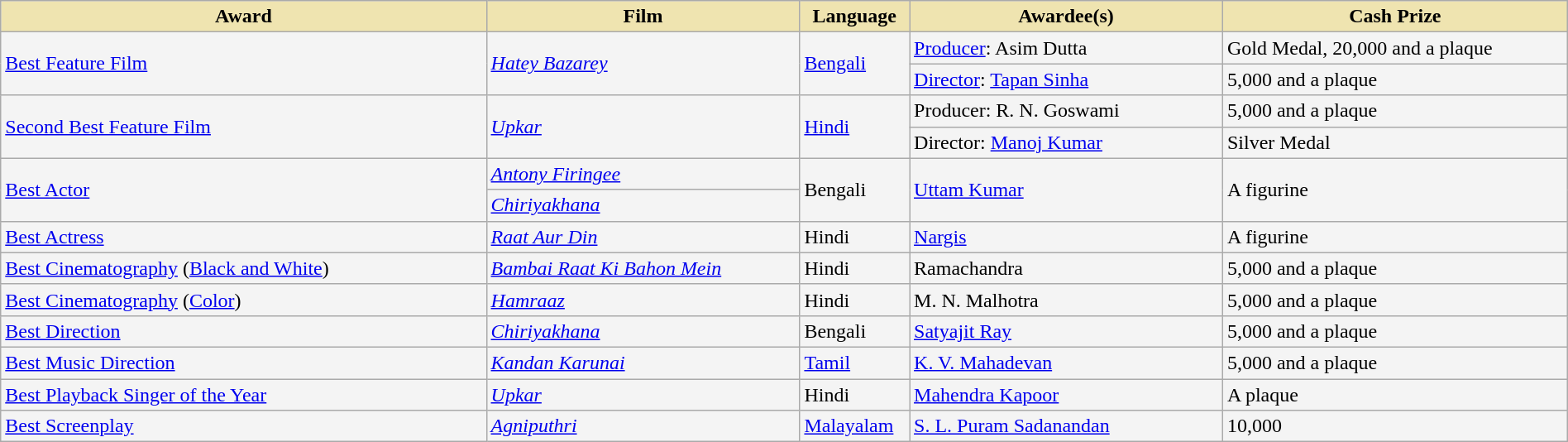<table class="wikitable sortable" style="width:100%;">
<tr>
<th style="background-color:#EFE4B0;width:31%;">Award</th>
<th style="background-color:#EFE4B0;width:20%;">Film</th>
<th style="background-color:#EFE4B0;width:7%;">Language</th>
<th style="background-color:#EFE4B0;width:20%;">Awardee(s)</th>
<th style="background-color:#EFE4B0;width:22%;">Cash Prize</th>
</tr>
<tr style="background-color:#F4F4F4">
<td rowspan="2"><a href='#'>Best Feature Film</a></td>
<td rowspan="2"><em><a href='#'>Hatey Bazarey</a></em></td>
<td rowspan="2"><a href='#'>Bengali</a></td>
<td><a href='#'>Producer</a>: Asim Dutta</td>
<td>Gold Medal, 20,000 and a plaque</td>
</tr>
<tr style="background-color:#F4F4F4">
<td><a href='#'>Director</a>: <a href='#'>Tapan Sinha</a></td>
<td>5,000 and a plaque</td>
</tr>
<tr style="background-color:#F4F4F4">
<td rowspan="2"><a href='#'>Second Best Feature Film</a></td>
<td rowspan="2"><em><a href='#'>Upkar</a></em></td>
<td rowspan="2"><a href='#'>Hindi</a></td>
<td>Producer:  R. N. Goswami</td>
<td>5,000 and a plaque</td>
</tr>
<tr style="background-color:#F4F4F4">
<td>Director: <a href='#'>Manoj Kumar</a></td>
<td>Silver Medal</td>
</tr>
<tr style="background-color:#F4F4F4">
<td rowspan="2"><a href='#'>Best Actor</a></td>
<td><em><a href='#'>Antony Firingee</a></em></td>
<td rowspan="2">Bengali</td>
<td rowspan="2"><a href='#'>Uttam Kumar</a></td>
<td rowspan="2">A figurine</td>
</tr>
<tr style="background-color:#F4F4F4">
<td><em><a href='#'>Chiriyakhana</a></em></td>
</tr>
<tr style="background-color:#F4F4F4">
<td><a href='#'>Best Actress</a></td>
<td><em><a href='#'>Raat Aur Din</a></em></td>
<td>Hindi</td>
<td><a href='#'>Nargis</a></td>
<td>A figurine</td>
</tr>
<tr style="background-color:#F4F4F4">
<td><a href='#'>Best Cinematography</a> (<a href='#'>Black and White</a>)</td>
<td><em><a href='#'>Bambai Raat Ki Bahon Mein</a></em></td>
<td>Hindi</td>
<td>Ramachandra</td>
<td>5,000 and a plaque</td>
</tr>
<tr style="background-color:#F4F4F4">
<td><a href='#'>Best Cinematography</a> (<a href='#'>Color</a>)</td>
<td><em><a href='#'>Hamraaz</a></em></td>
<td>Hindi</td>
<td>M. N. Malhotra</td>
<td>5,000 and a plaque</td>
</tr>
<tr style="background-color:#F4F4F4">
<td><a href='#'>Best Direction</a></td>
<td><em><a href='#'>Chiriyakhana</a></em></td>
<td>Bengali</td>
<td><a href='#'>Satyajit Ray</a></td>
<td>5,000 and a plaque</td>
</tr>
<tr style="background-color:#F4F4F4">
<td><a href='#'>Best Music Direction</a></td>
<td><em><a href='#'>Kandan Karunai</a></em></td>
<td><a href='#'>Tamil</a></td>
<td><a href='#'>K. V. Mahadevan</a></td>
<td>5,000 and a plaque</td>
</tr>
<tr style="background-color:#F4F4F4">
<td><a href='#'>Best Playback Singer of the Year</a></td>
<td><em><a href='#'>Upkar</a></em><br></td>
<td>Hindi</td>
<td><a href='#'>Mahendra Kapoor</a></td>
<td>A plaque</td>
</tr>
<tr style="background-color:#F4F4F4">
<td><a href='#'>Best Screenplay</a></td>
<td><em><a href='#'>Agniputhri</a></em></td>
<td><a href='#'>Malayalam</a></td>
<td><a href='#'>S. L. Puram Sadanandan</a></td>
<td>10,000</td>
</tr>
</table>
